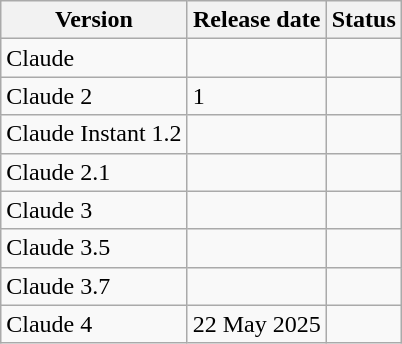<table class="wikitable sortable">
<tr>
<th>Version</th>
<th>Release date</th>
<th>Status</th>
</tr>
<tr>
<td>Claude</td>
<td></td>
<td></td>
</tr>
<tr>
<td>Claude 2</td>
<td>1</td>
<td></td>
</tr>
<tr>
<td>Claude Instant 1.2</td>
<td></td>
<td></td>
</tr>
<tr>
<td>Claude 2.1</td>
<td></td>
<td></td>
</tr>
<tr>
<td>Claude 3</td>
<td></td>
<td></td>
</tr>
<tr>
<td>Claude 3.5</td>
<td></td>
<td></td>
</tr>
<tr>
<td>Claude 3.7</td>
<td></td>
<td></td>
</tr>
<tr>
<td>Claude 4</td>
<td>22 May 2025</td>
<td></td>
</tr>
</table>
